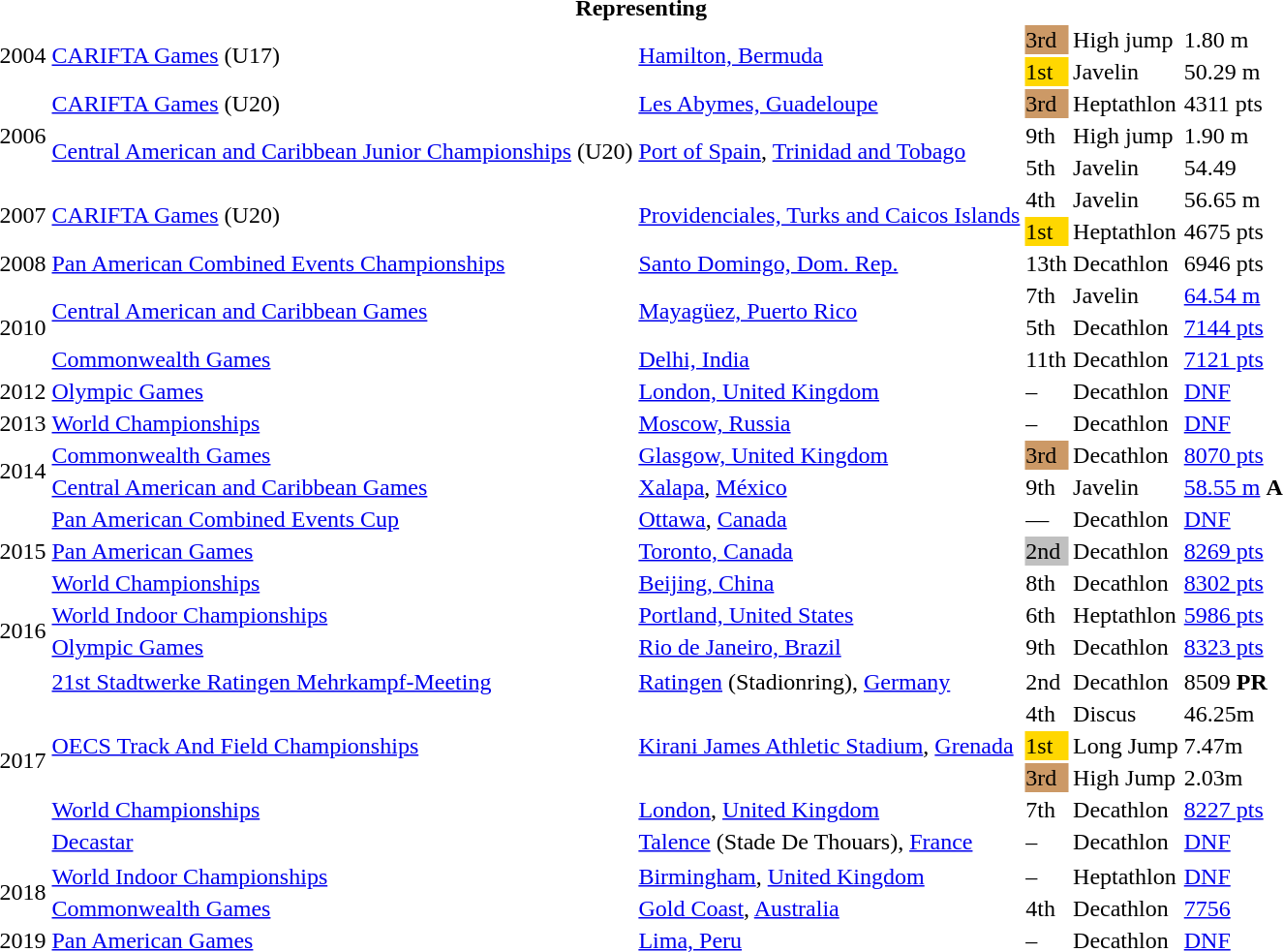<table>
<tr>
<th colspan="6">Representing </th>
</tr>
<tr>
<td rowspan=2>2004</td>
<td rowspan=2><a href='#'>CARIFTA Games</a> (U17)</td>
<td rowspan=2><a href='#'>Hamilton, Bermuda</a></td>
<td bgcolor=cc9966>3rd</td>
<td>High jump</td>
<td>1.80 m</td>
</tr>
<tr>
<td bgcolor=gold>1st</td>
<td>Javelin</td>
<td>50.29 m</td>
</tr>
<tr>
<td rowspan=3>2006</td>
<td><a href='#'>CARIFTA Games</a> (U20)</td>
<td><a href='#'>Les Abymes, Guadeloupe</a></td>
<td bgcolor=cc9966>3rd</td>
<td>Heptathlon</td>
<td>4311 pts</td>
</tr>
<tr>
<td rowspan=2><a href='#'>Central American and Caribbean Junior Championships</a> (U20)</td>
<td rowspan=2><a href='#'>Port of Spain</a>, <a href='#'>Trinidad and Tobago</a></td>
<td>9th</td>
<td>High jump</td>
<td>1.90 m</td>
</tr>
<tr>
<td>5th</td>
<td>Javelin</td>
<td>54.49</td>
</tr>
<tr>
<td rowspan=2>2007</td>
<td rowspan=2><a href='#'>CARIFTA Games</a> (U20)</td>
<td rowspan=2><a href='#'>Providenciales, Turks and Caicos Islands</a></td>
<td>4th</td>
<td>Javelin</td>
<td>56.65 m</td>
</tr>
<tr>
<td bgcolor=gold>1st</td>
<td>Heptathlon</td>
<td>4675 pts</td>
</tr>
<tr>
<td>2008</td>
<td><a href='#'>Pan American Combined Events Championships</a></td>
<td><a href='#'>Santo Domingo, Dom. Rep.</a></td>
<td>13th</td>
<td>Decathlon</td>
<td>6946 pts</td>
</tr>
<tr>
<td rowspan=3>2010</td>
<td rowspan=2><a href='#'>Central American and Caribbean Games</a></td>
<td rowspan=2><a href='#'>Mayagüez, Puerto Rico</a></td>
<td>7th</td>
<td>Javelin</td>
<td><a href='#'>64.54 m</a></td>
</tr>
<tr>
<td>5th</td>
<td>Decathlon</td>
<td><a href='#'>7144 pts</a></td>
</tr>
<tr>
<td><a href='#'>Commonwealth Games</a></td>
<td><a href='#'>Delhi, India</a></td>
<td>11th</td>
<td>Decathlon</td>
<td><a href='#'>7121 pts</a></td>
</tr>
<tr>
<td>2012</td>
<td><a href='#'>Olympic Games</a></td>
<td><a href='#'>London, United Kingdom</a></td>
<td>–</td>
<td>Decathlon</td>
<td><a href='#'>DNF</a></td>
</tr>
<tr>
<td>2013</td>
<td><a href='#'>World Championships</a></td>
<td><a href='#'>Moscow, Russia</a></td>
<td>–</td>
<td>Decathlon</td>
<td><a href='#'>DNF</a></td>
</tr>
<tr>
<td rowspan=2>2014</td>
<td><a href='#'>Commonwealth Games</a></td>
<td><a href='#'>Glasgow, United Kingdom</a></td>
<td bgcolor=cc9966>3rd</td>
<td>Decathlon</td>
<td><a href='#'>8070 pts</a></td>
</tr>
<tr>
<td><a href='#'>Central American and Caribbean Games</a></td>
<td><a href='#'>Xalapa</a>, <a href='#'>México</a></td>
<td>9th</td>
<td>Javelin</td>
<td><a href='#'>58.55 m</a> <strong>A</strong></td>
</tr>
<tr>
<td rowspan=3>2015</td>
<td><a href='#'>Pan American Combined Events Cup</a></td>
<td><a href='#'>Ottawa</a>, <a href='#'>Canada</a></td>
<td>—</td>
<td>Decathlon</td>
<td><a href='#'>DNF</a></td>
</tr>
<tr>
<td><a href='#'>Pan American Games</a></td>
<td><a href='#'>Toronto, Canada</a></td>
<td bgcolor=C0C0C0>2nd</td>
<td>Decathlon</td>
<td><a href='#'>8269 pts</a></td>
</tr>
<tr>
<td><a href='#'>World Championships</a></td>
<td><a href='#'>Beijing, China</a></td>
<td>8th</td>
<td>Decathlon</td>
<td><a href='#'>8302 pts</a></td>
</tr>
<tr>
<td rowspan=2>2016</td>
<td><a href='#'>World Indoor Championships</a></td>
<td><a href='#'>Portland, United States</a></td>
<td>6th</td>
<td>Heptathlon</td>
<td><a href='#'>5986 pts</a></td>
</tr>
<tr>
<td><a href='#'>Olympic Games</a></td>
<td><a href='#'>Rio de Janeiro, Brazil</a></td>
<td>9th</td>
<td>Decathlon</td>
<td><a href='#'>8323 pts</a></td>
</tr>
<tr>
<td rowspan=7>2017</td>
</tr>
<tr>
<td><a href='#'>21st Stadtwerke Ratingen Mehrkampf-Meeting</a></td>
<td><a href='#'>Ratingen</a> (Stadionring), <a href='#'>Germany</a></td>
<td>2nd</td>
<td>Decathlon</td>
<td>8509 <strong> PR</strong></td>
</tr>
<tr>
<td rowspan=3><a href='#'>OECS Track And Field Championships</a></td>
<td rowspan=3><a href='#'>Kirani James Athletic Stadium</a>, <a href='#'>Grenada</a></td>
<td bgcolor=>4th</td>
<td>Discus</td>
<td>46.25m</td>
</tr>
<tr>
<td bgcolor="Gold">1st</td>
<td>Long Jump</td>
<td>7.47m</td>
</tr>
<tr>
<td bgcolor=cc9966>3rd</td>
<td>High Jump</td>
<td>2.03m</td>
</tr>
<tr>
<td><a href='#'>World Championships</a></td>
<td><a href='#'>London</a>, <a href='#'>United Kingdom</a></td>
<td>7th</td>
<td>Decathlon</td>
<td><a href='#'>8227 pts</a></td>
</tr>
<tr>
<td><a href='#'>Decastar</a></td>
<td><a href='#'>Talence</a> (Stade De Thouars), <a href='#'>France</a></td>
<td>–</td>
<td>Decathlon</td>
<td><a href='#'>DNF</a></td>
</tr>
<tr>
</tr>
<tr>
<td rowspan=2>2018</td>
<td><a href='#'>World Indoor Championships</a></td>
<td><a href='#'>Birmingham</a>, <a href='#'>United Kingdom</a></td>
<td>–</td>
<td>Heptathlon</td>
<td><a href='#'>DNF</a></td>
</tr>
<tr>
<td><a href='#'>Commonwealth Games</a></td>
<td><a href='#'>Gold Coast</a>, <a href='#'>Australia</a></td>
<td>4th</td>
<td>Decathlon</td>
<td><a href='#'>7756</a></td>
</tr>
<tr>
<td>2019</td>
<td><a href='#'>Pan American Games</a></td>
<td><a href='#'>Lima, Peru</a></td>
<td>–</td>
<td>Decathlon</td>
<td><a href='#'>DNF</a></td>
</tr>
</table>
